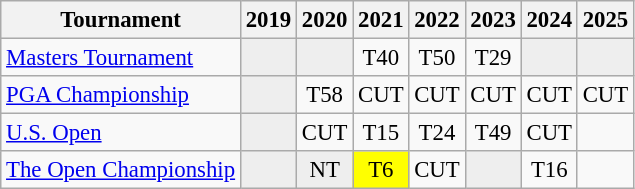<table class="wikitable" style="font-size:95%;text-align:center;">
<tr>
<th>Tournament</th>
<th>2019</th>
<th>2020</th>
<th>2021</th>
<th>2022</th>
<th>2023</th>
<th>2024</th>
<th>2025</th>
</tr>
<tr>
<td align=left><a href='#'>Masters Tournament</a></td>
<td style="background:#eeeeee;"></td>
<td style="background:#eeeeee;"></td>
<td>T40</td>
<td>T50</td>
<td>T29</td>
<td style="background:#eeeeee;"></td>
<td style="background:#eeeeee;"></td>
</tr>
<tr>
<td align=left><a href='#'>PGA Championship</a></td>
<td style="background:#eeeeee;"></td>
<td>T58</td>
<td>CUT</td>
<td>CUT</td>
<td>CUT</td>
<td>CUT</td>
<td>CUT</td>
</tr>
<tr>
<td align=left><a href='#'>U.S. Open</a></td>
<td style="background:#eeeeee;"></td>
<td>CUT</td>
<td>T15</td>
<td>T24</td>
<td>T49</td>
<td>CUT</td>
<td></td>
</tr>
<tr>
<td align=left><a href='#'>The Open Championship</a></td>
<td style="background:#eeeeee;"></td>
<td style="background:#eeeeee;">NT</td>
<td style="background:yellow;">T6</td>
<td>CUT</td>
<td style="background:#eeeeee;"></td>
<td>T16</td>
<td></td>
</tr>
</table>
